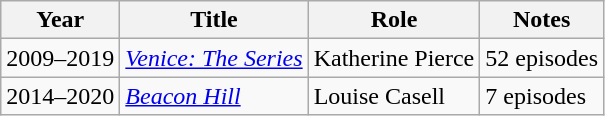<table class="wikitable">
<tr>
<th>Year</th>
<th>Title</th>
<th>Role</th>
<th>Notes</th>
</tr>
<tr>
<td>2009–2019</td>
<td><em><a href='#'>Venice: The Series</a></em></td>
<td>Katherine Pierce</td>
<td>52 episodes</td>
</tr>
<tr>
<td>2014–2020</td>
<td><em><a href='#'>Beacon Hill</a></em></td>
<td>Louise Casell</td>
<td>7 episodes</td>
</tr>
</table>
